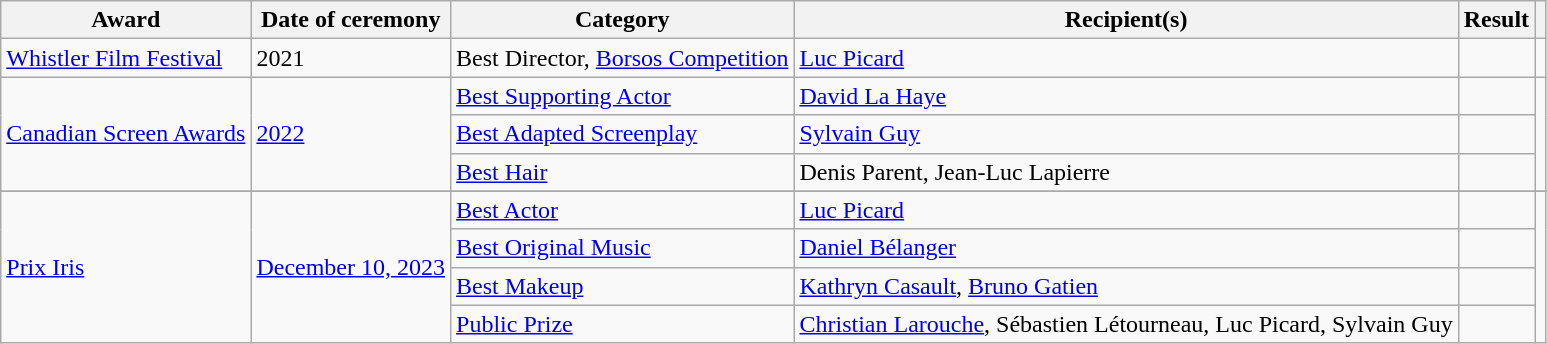<table class="wikitable plainrowheaders sortable">
<tr>
<th scope="col">Award</th>
<th scope="col">Date of ceremony</th>
<th scope="col">Category</th>
<th scope="col">Recipient(s)</th>
<th scope="col">Result</th>
<th scope="col" class="unsortable"></th>
</tr>
<tr>
<td><a href='#'>Whistler Film Festival</a></td>
<td>2021</td>
<td>Best Director, <a href='#'>Borsos Competition</a></td>
<td><a href='#'>Luc Picard</a></td>
<td></td>
<td></td>
</tr>
<tr>
<td rowspan=3><a href='#'>Canadian Screen Awards</a></td>
<td rowspan=3><a href='#'>2022</a></td>
<td><a href='#'>Best Supporting Actor</a></td>
<td><a href='#'>David La Haye</a></td>
<td></td>
<td rowspan=3></td>
</tr>
<tr>
<td><a href='#'>Best Adapted Screenplay</a></td>
<td><a href='#'>Sylvain Guy</a></td>
<td></td>
</tr>
<tr>
<td><a href='#'>Best Hair</a></td>
<td>Denis Parent, Jean-Luc Lapierre</td>
<td></td>
</tr>
<tr>
</tr>
<tr>
<td rowspan=4><a href='#'>Prix Iris</a></td>
<td rowspan=4><a href='#'>December 10, 2023</a></td>
<td><a href='#'>Best Actor</a></td>
<td><a href='#'>Luc Picard</a></td>
<td></td>
<td rowspan=4></td>
</tr>
<tr>
<td><a href='#'>Best Original Music</a></td>
<td><a href='#'>Daniel Bélanger</a></td>
<td></td>
</tr>
<tr>
<td><a href='#'>Best Makeup</a></td>
<td><a href='#'>Kathryn Casault</a>, <a href='#'>Bruno Gatien</a></td>
<td></td>
</tr>
<tr>
<td><a href='#'>Public Prize</a></td>
<td><a href='#'>Christian Larouche</a>, Sébastien Létourneau, Luc Picard, Sylvain Guy</td>
<td></td>
</tr>
</table>
